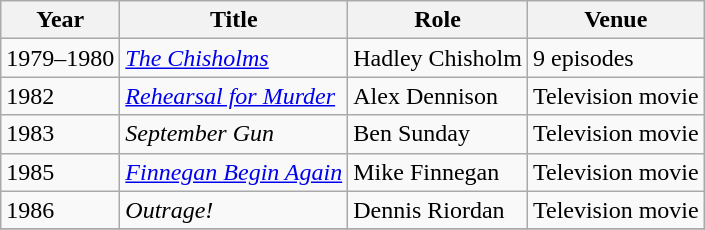<table class="wikitable">
<tr>
<th>Year</th>
<th>Title</th>
<th>Role</th>
<th>Venue</th>
</tr>
<tr>
<td>1979–1980</td>
<td><em><a href='#'>The Chisholms</a></em></td>
<td>Hadley Chisholm</td>
<td>9 episodes</td>
</tr>
<tr>
<td>1982</td>
<td><em><a href='#'>Rehearsal for Murder</a></em></td>
<td>Alex Dennison</td>
<td>Television movie</td>
</tr>
<tr>
<td>1983</td>
<td><em>September Gun</em></td>
<td>Ben Sunday</td>
<td>Television movie</td>
</tr>
<tr>
<td>1985</td>
<td><em><a href='#'>Finnegan Begin Again</a></em></td>
<td>Mike Finnegan</td>
<td>Television movie</td>
</tr>
<tr>
<td>1986</td>
<td><em>Outrage!</em></td>
<td>Dennis Riordan</td>
<td>Television movie</td>
</tr>
<tr>
</tr>
</table>
